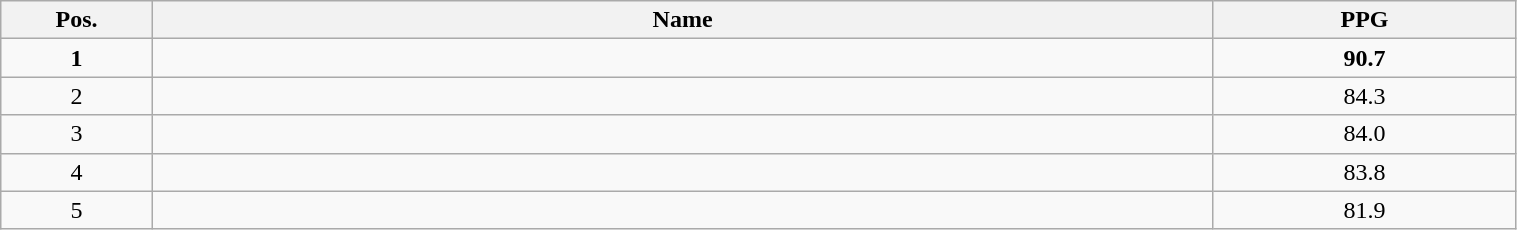<table class=wikitable width="80%">
<tr>
<th width="10%">Pos.</th>
<th width="70%">Name</th>
<th width="20%">PPG</th>
</tr>
<tr>
<td align=center><strong>1</strong></td>
<td><strong></strong></td>
<td align=center><strong>90.7</strong></td>
</tr>
<tr>
<td align=center>2</td>
<td></td>
<td align=center>84.3</td>
</tr>
<tr>
<td align=center>3</td>
<td></td>
<td align=center>84.0</td>
</tr>
<tr>
<td align=center>4</td>
<td></td>
<td align=center>83.8</td>
</tr>
<tr>
<td align=center>5</td>
<td></td>
<td align=center>81.9</td>
</tr>
</table>
